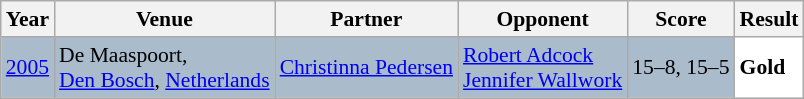<table class="sortable wikitable" style="font-size: 90%;">
<tr>
<th>Year</th>
<th>Venue</th>
<th>Partner</th>
<th>Opponent</th>
<th>Score</th>
<th>Result</th>
</tr>
<tr style="background:#AABBCC">
<td align="center"><a href='#'>2005</a></td>
<td align="left">De Maaspoort,<br><a href='#'>Den Bosch</a>, <a href='#'>Netherlands</a></td>
<td align="left"> <a href='#'>Christinna Pedersen</a></td>
<td align="left"> <a href='#'>Robert Adcock</a><br> <a href='#'>Jennifer Wallwork</a></td>
<td align="left">15–8, 15–5</td>
<td style="text-align:left; background:white"> <strong>Gold</strong></td>
</tr>
</table>
